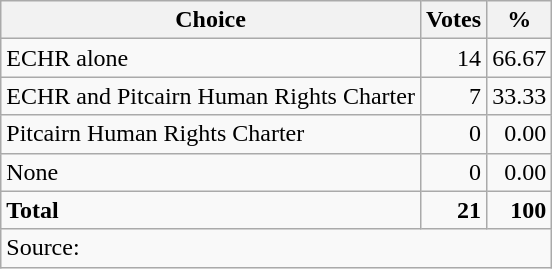<table class=wikitable style=text-align:right>
<tr>
<th>Choice</th>
<th>Votes</th>
<th>%</th>
</tr>
<tr>
<td align=left>ECHR alone</td>
<td>14</td>
<td>66.67</td>
</tr>
<tr>
<td align=left>ECHR and Pitcairn Human Rights Charter</td>
<td>7</td>
<td>33.33</td>
</tr>
<tr>
<td align=left>Pitcairn Human Rights Charter</td>
<td>0</td>
<td>0.00</td>
</tr>
<tr>
<td align=left>None</td>
<td>0</td>
<td>0.00</td>
</tr>
<tr>
<td align=left><strong>Total</strong></td>
<td><strong>21</strong></td>
<td><strong>100</strong></td>
</tr>
<tr>
<td align=left colspan=3>Source: </td>
</tr>
</table>
